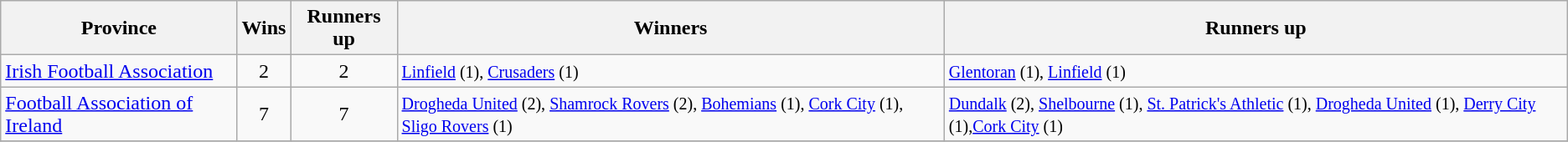<table class="wikitable">
<tr>
<th>Province</th>
<th>Wins</th>
<th>Runners up</th>
<th>Winners</th>
<th>Runners up</th>
</tr>
<tr>
<td> <a href='#'>Irish Football Association</a></td>
<td align=center>2</td>
<td align=center>2</td>
<td><small><a href='#'>Linfield</a> (1), <a href='#'>Crusaders</a> (1)</small></td>
<td><small><a href='#'>Glentoran</a> (1), <a href='#'>Linfield</a> (1)</small></td>
</tr>
<tr>
<td> <a href='#'>Football Association of Ireland</a></td>
<td align=center>7</td>
<td align=center>7</td>
<td><small><a href='#'>Drogheda United</a> (2), <a href='#'>Shamrock Rovers</a> (2), <a href='#'>Bohemians</a> (1), <a href='#'>Cork City</a> (1), <a href='#'>Sligo Rovers</a> (1)</small></td>
<td><small><a href='#'>Dundalk</a> (2), <a href='#'>Shelbourne</a> (1), <a href='#'>St. Patrick's Athletic</a> (1), <a href='#'>Drogheda United</a> (1), <a href='#'>Derry City</a> (1),<a href='#'>Cork City</a> (1)</small></td>
</tr>
<tr>
</tr>
</table>
